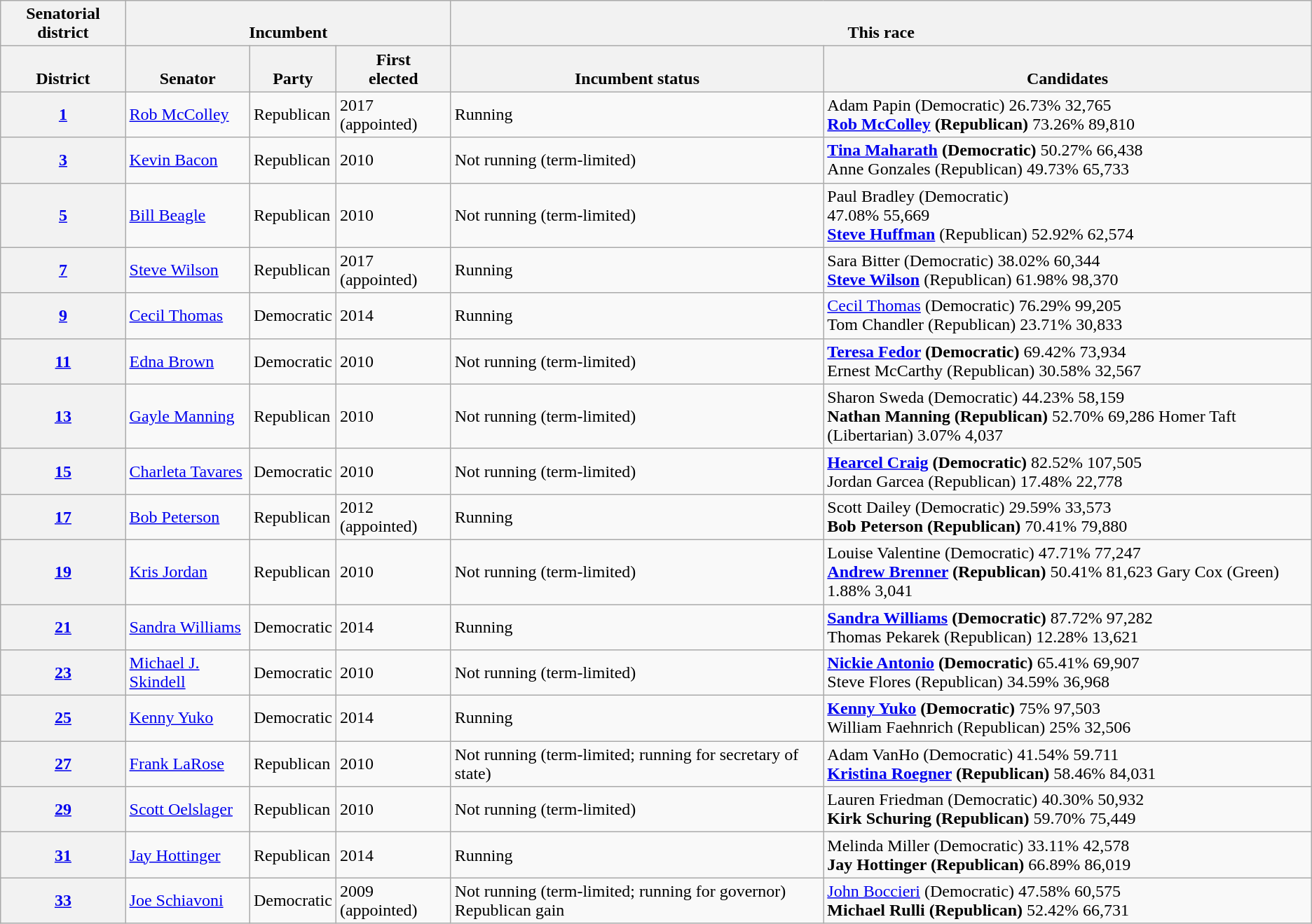<table class="wikitable sortable">
<tr valign=bottom>
<th colspan=1>Senatorial district</th>
<th colspan=3>Incumbent</th>
<th colspan=2>This race</th>
</tr>
<tr valign=bottom>
<th>District</th>
<th>Senator</th>
<th>Party</th>
<th>First<br>elected</th>
<th>Incumbent status</th>
<th>Candidates</th>
</tr>
<tr>
<th><a href='#'>1</a></th>
<td><a href='#'>Rob McColley</a></td>
<td>Republican</td>
<td>2017 (appointed)</td>
<td>Running</td>
<td>Adam Papin (Democratic) 26.73% 32,765<br><strong><a href='#'>Rob McColley</a> (Republican)</strong> 73.26% 89,810</td>
</tr>
<tr>
<th><a href='#'>3</a></th>
<td><a href='#'>Kevin Bacon</a></td>
<td>Republican</td>
<td>2010</td>
<td>Not running (term-limited)</td>
<td><strong><a href='#'>Tina Maharath</a> (Democratic)</strong> 50.27% 66,438<br>Anne Gonzales (Republican) 49.73% 65,733</td>
</tr>
<tr>
<th><a href='#'>5</a></th>
<td><a href='#'>Bill Beagle</a></td>
<td>Republican</td>
<td>2010</td>
<td>Not running (term-limited)</td>
<td>Paul Bradley (Democratic)<br> 47.08% 55,669<br><strong><a href='#'>Steve Huffman</a></strong> (Republican) 52.92% 62,574</td>
</tr>
<tr>
<th><a href='#'>7</a></th>
<td><a href='#'>Steve Wilson</a></td>
<td>Republican</td>
<td>2017 (appointed)</td>
<td>Running</td>
<td>Sara Bitter (Democratic) 38.02% 60,344<br><strong><a href='#'>Steve Wilson</a></strong> (Republican) 61.98% 98,370</td>
</tr>
<tr>
<th><a href='#'>9</a></th>
<td><a href='#'>Cecil Thomas</a></td>
<td>Democratic</td>
<td>2014</td>
<td>Running</td>
<td><a href='#'>Cecil Thomas</a> (Democratic) 76.29% 99,205<br>Tom Chandler (Republican) 23.71% 30,833</td>
</tr>
<tr>
<th><a href='#'>11</a></th>
<td><a href='#'>Edna Brown</a></td>
<td>Democratic</td>
<td>2010</td>
<td>Not running (term-limited)</td>
<td><strong><a href='#'>Teresa Fedor</a> (Democratic)</strong> 69.42% 73,934<br>Ernest McCarthy (Republican) 30.58% 32,567</td>
</tr>
<tr>
<th><a href='#'>13</a></th>
<td><a href='#'>Gayle Manning</a></td>
<td>Republican</td>
<td>2010</td>
<td>Not running (term-limited)</td>
<td>Sharon Sweda (Democratic) 44.23% 58,159<br><strong>Nathan Manning (Republican)</strong> 52.70% 69,286
Homer Taft (Libertarian)  3.07% 4,037</td>
</tr>
<tr>
<th><a href='#'>15</a></th>
<td><a href='#'>Charleta Tavares</a></td>
<td>Democratic</td>
<td>2010</td>
<td>Not running (term-limited)</td>
<td><strong><a href='#'>Hearcel Craig</a> (Democratic)</strong> 82.52% 107,505<br>Jordan Garcea (Republican) 17.48% 22,778</td>
</tr>
<tr>
<th><a href='#'>17</a></th>
<td><a href='#'>Bob Peterson</a></td>
<td>Republican</td>
<td>2012 (appointed)</td>
<td>Running</td>
<td>Scott Dailey (Democratic) 29.59% 33,573<br><strong>Bob Peterson (Republican)</strong> 70.41% 79,880</td>
</tr>
<tr>
<th><a href='#'>19</a></th>
<td><a href='#'>Kris Jordan</a></td>
<td>Republican</td>
<td>2010</td>
<td>Not running (term-limited)</td>
<td>Louise Valentine (Democratic) 47.71% 77,247<br><strong><a href='#'>Andrew Brenner</a> (Republican)</strong> 50.41% 81,623
Gary Cox (Green)  1.88% 3,041</td>
</tr>
<tr>
<th><a href='#'>21</a></th>
<td><a href='#'>Sandra Williams</a></td>
<td>Democratic</td>
<td>2014</td>
<td>Running</td>
<td><strong><a href='#'>Sandra Williams</a> (Democratic)</strong> 87.72% 97,282<br>Thomas Pekarek (Republican) 12.28% 13,621</td>
</tr>
<tr>
<th><a href='#'>23</a></th>
<td><a href='#'>Michael J. Skindell</a></td>
<td>Democratic</td>
<td>2010</td>
<td>Not running (term-limited)</td>
<td><strong><a href='#'>Nickie Antonio</a> (Democratic)</strong> 65.41% 69,907<br>Steve Flores (Republican) 34.59% 36,968</td>
</tr>
<tr>
<th><a href='#'>25</a></th>
<td><a href='#'>Kenny Yuko</a></td>
<td>Democratic</td>
<td>2014</td>
<td>Running</td>
<td><strong><a href='#'>Kenny Yuko</a> (Democratic)</strong> 75% 97,503<br>William Faehnrich (Republican) 25% 32,506</td>
</tr>
<tr>
<th><a href='#'>27</a></th>
<td><a href='#'>Frank LaRose</a></td>
<td>Republican</td>
<td>2010</td>
<td>Not running (term-limited; running for secretary of state)</td>
<td>Adam VanHo (Democratic) 41.54% 59.711<br><strong><a href='#'>Kristina Roegner</a> (Republican)</strong> 58.46% 84,031</td>
</tr>
<tr>
<th><a href='#'>29</a></th>
<td><a href='#'>Scott Oelslager</a></td>
<td>Republican</td>
<td>2010</td>
<td>Not running (term-limited)</td>
<td>Lauren Friedman (Democratic) 40.30% 50,932<br><strong>Kirk Schuring (Republican)</strong> 59.70% 75,449</td>
</tr>
<tr>
<th><a href='#'>31</a></th>
<td><a href='#'>Jay Hottinger</a></td>
<td>Republican</td>
<td>2014</td>
<td>Running</td>
<td>Melinda Miller (Democratic) 33.11% 42,578<br><strong>Jay Hottinger (Republican)</strong> 66.89% 86,019</td>
</tr>
<tr>
<th><a href='#'>33</a></th>
<td><a href='#'>Joe Schiavoni</a></td>
<td>Democratic</td>
<td>2009 (appointed)</td>
<td>Not running (term-limited; running for governor) Republican gain</td>
<td><a href='#'>John Boccieri</a> (Democratic) 47.58% 60,575<br><strong>Michael Rulli (Republican)</strong> 52.42% 66,731</td>
</tr>
</table>
